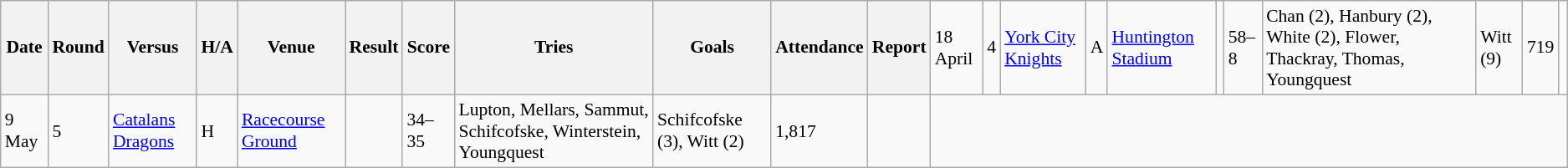<table class="wikitable defaultleft col2center col4center col7center col10right" style="font-size:90%;">
<tr>
<th>Date</th>
<th>Round</th>
<th>Versus</th>
<th>H/A</th>
<th>Venue</th>
<th>Result</th>
<th>Score</th>
<th>Tries</th>
<th>Goals</th>
<th>Attendance</th>
<th>Report</th>
<td>18 April</td>
<td>4</td>
<td> <a href='#'>York City Knights</a></td>
<td>A</td>
<td><a href='#'>Huntington Stadium</a></td>
<td></td>
<td>58–8</td>
<td>Chan (2), Hanbury (2), White (2), Flower, Thackray, Thomas, Youngquest</td>
<td>Witt (9)</td>
<td>719</td>
<td></td>
</tr>
<tr>
<td>9 May</td>
<td>5</td>
<td> <a href='#'>Catalans Dragons</a></td>
<td>H</td>
<td><a href='#'>Racecourse Ground</a></td>
<td></td>
<td>34–35</td>
<td>Lupton, Mellars, Sammut, Schifcofske, Winterstein, Youngquest</td>
<td>Schifcofske (3), Witt (2)</td>
<td>1,817</td>
<td></td>
</tr>
</table>
